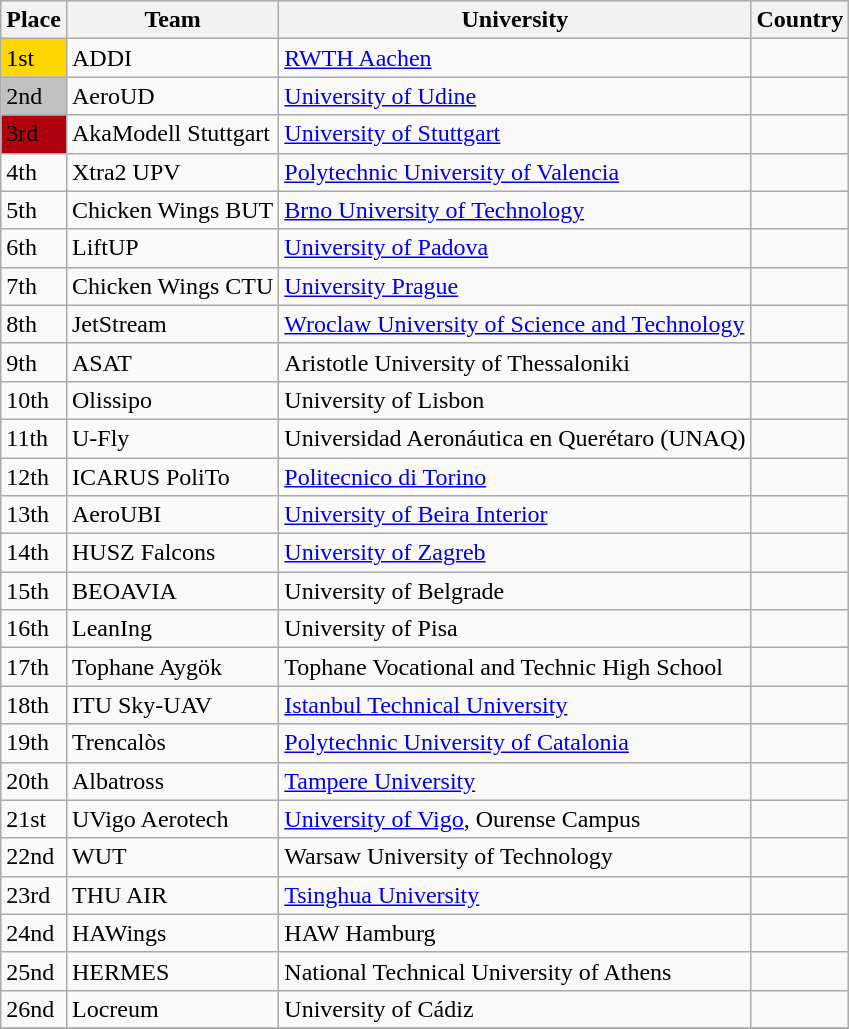<table class="wikitable" border="1">
<tr>
<th>Place</th>
<th>Team</th>
<th>University</th>
<th>Country</th>
</tr>
<tr --->
<td bgcolor="gold">1st</td>
<td>ADDI</td>
<td><a href='#'>RWTH Aachen</a></td>
<td></td>
</tr>
<tr --->
<td bgcolor="silver">2nd</td>
<td>AeroUD</td>
<td><a href='#'>University of Udine</a></td>
<td></td>
</tr>
<tr --->
<td bgcolor="bronze">3rd</td>
<td>AkaModell Stuttgart</td>
<td><a href='#'>University of Stuttgart</a></td>
<td></td>
</tr>
<tr --->
<td>4th</td>
<td>Xtra2 UPV</td>
<td><a href='#'>Polytechnic University of Valencia</a></td>
<td></td>
</tr>
<tr --->
<td>5th</td>
<td>Chicken Wings BUT</td>
<td><a href='#'>Brno University of Technology</a></td>
<td></td>
</tr>
<tr --->
<td>6th</td>
<td>LiftUP</td>
<td><a href='#'>University of Padova</a></td>
<td></td>
</tr>
<tr --->
<td>7th</td>
<td>Chicken Wings CTU</td>
<td><a href='#'>University Prague</a></td>
<td></td>
</tr>
<tr --->
<td>8th</td>
<td>JetStream</td>
<td><a href='#'>Wroclaw University of Science and Technology</a></td>
<td></td>
</tr>
<tr --->
<td>9th</td>
<td>ASAT</td>
<td>Aristotle University of Thessaloniki</td>
<td></td>
</tr>
<tr --->
<td>10th</td>
<td>Olissipo</td>
<td>University of Lisbon</td>
<td></td>
</tr>
<tr --->
<td>11th</td>
<td>U-Fly</td>
<td>Universidad Aeronáutica en Querétaro (UNAQ)</td>
<td></td>
</tr>
<tr --->
<td>12th</td>
<td>ICARUS PoliTo</td>
<td><a href='#'>Politecnico di Torino</a></td>
<td></td>
</tr>
<tr --->
<td>13th</td>
<td>AeroUBI</td>
<td><a href='#'>University of Beira Interior</a></td>
<td></td>
</tr>
<tr --->
<td>14th</td>
<td>HUSZ Falcons</td>
<td><a href='#'>University of Zagreb</a></td>
<td></td>
</tr>
<tr --->
<td>15th</td>
<td>BEOAVIA</td>
<td>University of Belgrade</td>
<td></td>
</tr>
<tr --->
<td>16th</td>
<td>LeanIng</td>
<td>University of Pisa</td>
<td></td>
</tr>
<tr --->
<td>17th</td>
<td>Tophane Aygök</td>
<td>Tophane Vocational and Technic High School</td>
<td></td>
</tr>
<tr --->
<td>18th</td>
<td>ITU Sky-UAV</td>
<td><a href='#'>Istanbul Technical University</a></td>
<td></td>
</tr>
<tr --->
<td>19th</td>
<td>Trencalòs</td>
<td><a href='#'>Polytechnic University of Catalonia</a></td>
<td></td>
</tr>
<tr --->
<td>20th</td>
<td>Albatross</td>
<td><a href='#'>Tampere University</a></td>
<td></td>
</tr>
<tr --->
<td>21st</td>
<td>UVigo Aerotech</td>
<td><a href='#'>University of Vigo</a>, Ourense Campus</td>
<td></td>
</tr>
<tr --->
<td>22nd</td>
<td>WUT</td>
<td>Warsaw University of Technology</td>
<td></td>
</tr>
<tr --->
<td>23rd</td>
<td>THU AIR</td>
<td><a href='#'>Tsinghua University</a></td>
<td></td>
</tr>
<tr --->
<td>24nd</td>
<td>HAWings</td>
<td>HAW Hamburg</td>
<td></td>
</tr>
<tr --->
<td>25nd</td>
<td>HERMES</td>
<td>National Technical University of Athens</td>
<td></td>
</tr>
<tr --->
<td>26nd</td>
<td>Locreum</td>
<td>University of Cádiz</td>
<td></td>
</tr>
<tr --->
</tr>
</table>
